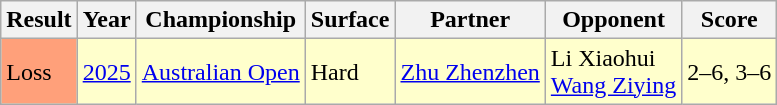<table class="sortable wikitable">
<tr>
<th>Result</th>
<th>Year</th>
<th>Championship</th>
<th>Surface</th>
<th>Partner</th>
<th>Opponent</th>
<th class="unsortable">Score</th>
</tr>
<tr style="background:#ffffcc;">
<td style="background:#ffa07a;">Loss</td>
<td><a href='#'>2025</a></td>
<td><a href='#'>Australian Open</a></td>
<td>Hard</td>
<td> <a href='#'>Zhu Zhenzhen</a></td>
<td> Li Xiaohui<br>  <a href='#'>Wang Ziying</a></td>
<td>2–6, 3–6</td>
</tr>
</table>
